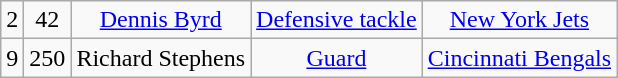<table class="wikitable" style="text-align:center">
<tr>
<td>2</td>
<td>42</td>
<td><a href='#'>Dennis Byrd</a></td>
<td><a href='#'>Defensive tackle</a></td>
<td><a href='#'>New York Jets</a></td>
</tr>
<tr>
<td>9</td>
<td>250</td>
<td>Richard Stephens</td>
<td><a href='#'>Guard</a></td>
<td><a href='#'>Cincinnati Bengals</a></td>
</tr>
</table>
